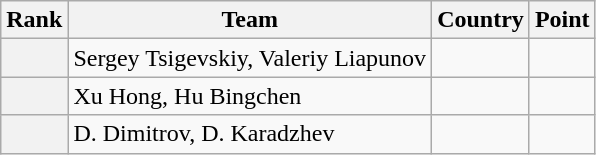<table class="wikitable sortable">
<tr>
<th>Rank</th>
<th>Team</th>
<th>Country</th>
<th>Point</th>
</tr>
<tr>
<th></th>
<td>Sergey Tsigevskiy, Valeriy Liapunov</td>
<td></td>
<td></td>
</tr>
<tr>
<th></th>
<td>Xu Hong, Hu Bingchen</td>
<td></td>
<td></td>
</tr>
<tr>
<th></th>
<td>D. Dimitrov, D. Karadzhev</td>
<td></td>
<td></td>
</tr>
</table>
